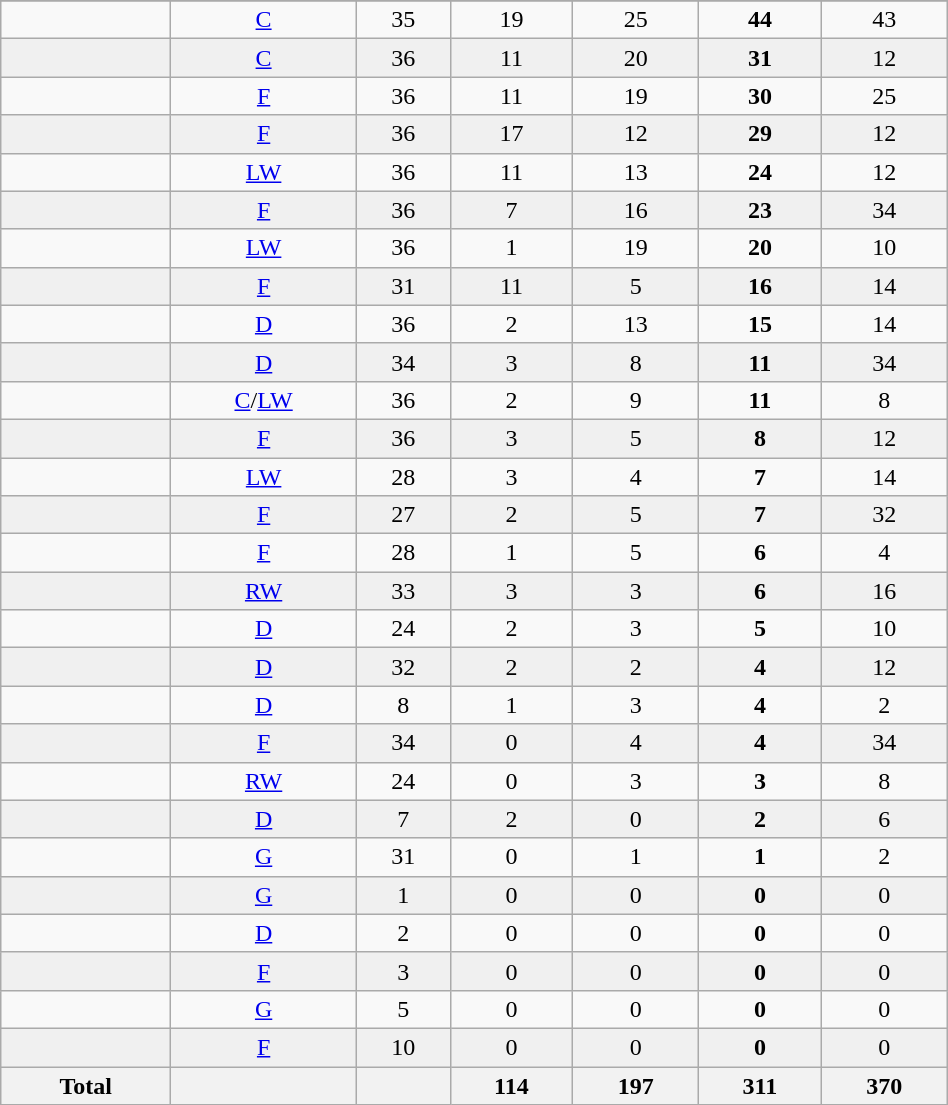<table class="wikitable sortable" width ="50%">
<tr align="center">
</tr>
<tr align="center" bgcolor="">
<td></td>
<td><a href='#'>C</a></td>
<td>35</td>
<td>19</td>
<td>25</td>
<td><strong>44</strong></td>
<td>43</td>
</tr>
<tr align="center" bgcolor="f0f0f0">
<td></td>
<td><a href='#'>C</a></td>
<td>36</td>
<td>11</td>
<td>20</td>
<td><strong>31</strong></td>
<td>12</td>
</tr>
<tr align="center" bgcolor="">
<td></td>
<td><a href='#'>F</a></td>
<td>36</td>
<td>11</td>
<td>19</td>
<td><strong>30</strong></td>
<td>25</td>
</tr>
<tr align="center" bgcolor="f0f0f0">
<td></td>
<td><a href='#'>F</a></td>
<td>36</td>
<td>17</td>
<td>12</td>
<td><strong>29</strong></td>
<td>12</td>
</tr>
<tr align="center" bgcolor="">
<td></td>
<td><a href='#'>LW</a></td>
<td>36</td>
<td>11</td>
<td>13</td>
<td><strong>24</strong></td>
<td>12</td>
</tr>
<tr align="center" bgcolor="f0f0f0">
<td></td>
<td><a href='#'>F</a></td>
<td>36</td>
<td>7</td>
<td>16</td>
<td><strong>23</strong></td>
<td>34</td>
</tr>
<tr align="center" bgcolor="">
<td></td>
<td><a href='#'>LW</a></td>
<td>36</td>
<td>1</td>
<td>19</td>
<td><strong>20</strong></td>
<td>10</td>
</tr>
<tr align="center" bgcolor="f0f0f0">
<td></td>
<td><a href='#'>F</a></td>
<td>31</td>
<td>11</td>
<td>5</td>
<td><strong>16</strong></td>
<td>14</td>
</tr>
<tr align="center" bgcolor="">
<td></td>
<td><a href='#'>D</a></td>
<td>36</td>
<td>2</td>
<td>13</td>
<td><strong>15</strong></td>
<td>14</td>
</tr>
<tr align="center" bgcolor="f0f0f0">
<td></td>
<td><a href='#'>D</a></td>
<td>34</td>
<td>3</td>
<td>8</td>
<td><strong>11</strong></td>
<td>34</td>
</tr>
<tr align="center" bgcolor="">
<td></td>
<td><a href='#'>C</a>/<a href='#'>LW</a></td>
<td>36</td>
<td>2</td>
<td>9</td>
<td><strong>11</strong></td>
<td>8</td>
</tr>
<tr align="center" bgcolor="f0f0f0">
<td></td>
<td><a href='#'>F</a></td>
<td>36</td>
<td>3</td>
<td>5</td>
<td><strong>8</strong></td>
<td>12</td>
</tr>
<tr align="center" bgcolor="">
<td></td>
<td><a href='#'>LW</a></td>
<td>28</td>
<td>3</td>
<td>4</td>
<td><strong>7</strong></td>
<td>14</td>
</tr>
<tr align="center" bgcolor="f0f0f0">
<td></td>
<td><a href='#'>F</a></td>
<td>27</td>
<td>2</td>
<td>5</td>
<td><strong>7</strong></td>
<td>32</td>
</tr>
<tr align="center" bgcolor="">
<td></td>
<td><a href='#'>F</a></td>
<td>28</td>
<td>1</td>
<td>5</td>
<td><strong>6</strong></td>
<td>4</td>
</tr>
<tr align="center" bgcolor="f0f0f0">
<td></td>
<td><a href='#'>RW</a></td>
<td>33</td>
<td>3</td>
<td>3</td>
<td><strong>6</strong></td>
<td>16</td>
</tr>
<tr align="center" bgcolor="">
<td></td>
<td><a href='#'>D</a></td>
<td>24</td>
<td>2</td>
<td>3</td>
<td><strong>5</strong></td>
<td>10</td>
</tr>
<tr align="center" bgcolor="f0f0f0">
<td></td>
<td><a href='#'>D</a></td>
<td>32</td>
<td>2</td>
<td>2</td>
<td><strong>4</strong></td>
<td>12</td>
</tr>
<tr align="center" bgcolor="">
<td></td>
<td><a href='#'>D</a></td>
<td>8</td>
<td>1</td>
<td>3</td>
<td><strong>4</strong></td>
<td>2</td>
</tr>
<tr align="center" bgcolor="f0f0f0">
<td></td>
<td><a href='#'>F</a></td>
<td>34</td>
<td>0</td>
<td>4</td>
<td><strong>4</strong></td>
<td>34</td>
</tr>
<tr align="center" bgcolor="">
<td></td>
<td><a href='#'>RW</a></td>
<td>24</td>
<td>0</td>
<td>3</td>
<td><strong>3</strong></td>
<td>8</td>
</tr>
<tr align="center" bgcolor="f0f0f0">
<td></td>
<td><a href='#'>D</a></td>
<td>7</td>
<td>2</td>
<td>0</td>
<td><strong>2</strong></td>
<td>6</td>
</tr>
<tr align="center" bgcolor="">
<td></td>
<td><a href='#'>G</a></td>
<td>31</td>
<td>0</td>
<td>1</td>
<td><strong>1</strong></td>
<td>2</td>
</tr>
<tr align="center" bgcolor="f0f0f0">
<td></td>
<td><a href='#'>G</a></td>
<td>1</td>
<td>0</td>
<td>0</td>
<td><strong>0</strong></td>
<td>0</td>
</tr>
<tr align="center" bgcolor="">
<td></td>
<td><a href='#'>D</a></td>
<td>2</td>
<td>0</td>
<td>0</td>
<td><strong>0</strong></td>
<td>0</td>
</tr>
<tr align="center" bgcolor="f0f0f0">
<td></td>
<td><a href='#'>F</a></td>
<td>3</td>
<td>0</td>
<td>0</td>
<td><strong>0</strong></td>
<td>0</td>
</tr>
<tr align="center" bgcolor="">
<td></td>
<td><a href='#'>G</a></td>
<td>5</td>
<td>0</td>
<td>0</td>
<td><strong>0</strong></td>
<td>0</td>
</tr>
<tr align="center" bgcolor="f0f0f0">
<td></td>
<td><a href='#'>F</a></td>
<td>10</td>
<td>0</td>
<td>0</td>
<td><strong>0</strong></td>
<td>0</td>
</tr>
<tr>
<th>Total</th>
<th></th>
<th></th>
<th>114</th>
<th>197</th>
<th>311</th>
<th>370</th>
</tr>
</table>
